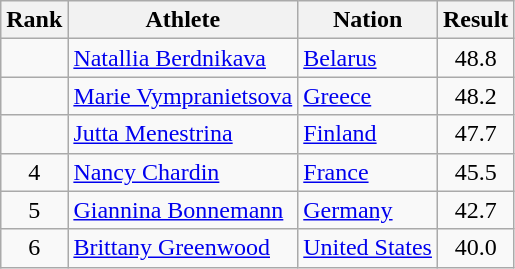<table class="wikitable sortable" style="text-align:center">
<tr>
<th>Rank</th>
<th>Athlete</th>
<th>Nation</th>
<th>Result</th>
</tr>
<tr>
<td></td>
<td align=left><a href='#'>Natallia Berdnikava</a></td>
<td align=left> <a href='#'>Belarus</a></td>
<td>48.8</td>
</tr>
<tr>
<td></td>
<td align=left><a href='#'>Marie Vympranietsova</a></td>
<td align=left> <a href='#'>Greece</a></td>
<td>48.2</td>
</tr>
<tr>
<td></td>
<td align=left><a href='#'>Jutta Menestrina</a></td>
<td align=left> <a href='#'>Finland</a></td>
<td>47.7</td>
</tr>
<tr>
<td>4</td>
<td align=left><a href='#'>Nancy Chardin</a></td>
<td align=left> <a href='#'>France</a></td>
<td>45.5</td>
</tr>
<tr>
<td>5</td>
<td align=left><a href='#'>Giannina Bonnemann</a></td>
<td align=left> <a href='#'>Germany</a></td>
<td>42.7</td>
</tr>
<tr>
<td>6</td>
<td align=left><a href='#'>Brittany Greenwood</a></td>
<td align=left> <a href='#'>United States</a></td>
<td>40.0</td>
</tr>
</table>
